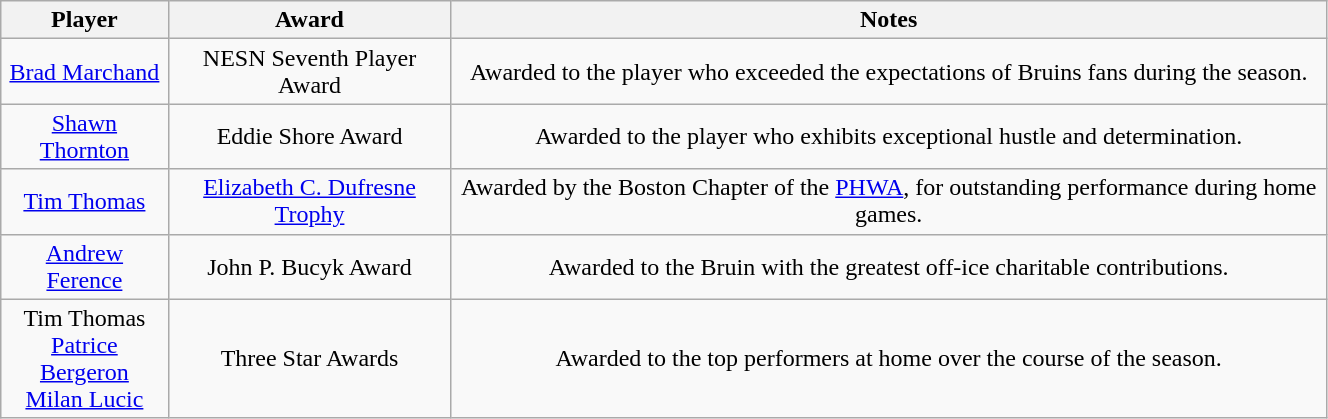<table class="wikitable" style="width:70%;">
<tr>
<th>Player</th>
<th>Award</th>
<th>Notes</th>
</tr>
<tr style="text-align:center;">
<td><a href='#'>Brad Marchand</a></td>
<td>NESN Seventh Player Award</td>
<td>Awarded to the player who exceeded the expectations of Bruins fans during the season.</td>
</tr>
<tr style="text-align:center;">
<td><a href='#'>Shawn Thornton</a></td>
<td>Eddie Shore Award</td>
<td>Awarded to the player who exhibits exceptional hustle and determination.</td>
</tr>
<tr style="text-align:center;">
<td><a href='#'>Tim Thomas</a></td>
<td><a href='#'>Elizabeth C. Dufresne Trophy</a></td>
<td>Awarded by the Boston Chapter of the <a href='#'>PHWA</a>, for outstanding performance during home games.</td>
</tr>
<tr style="text-align:center;">
<td><a href='#'>Andrew Ference</a></td>
<td>John P. Bucyk Award</td>
<td>Awarded to the Bruin with the greatest off-ice charitable contributions.</td>
</tr>
<tr style="text-align:center;">
<td>Tim Thomas<br><a href='#'>Patrice Bergeron</a><br><a href='#'>Milan Lucic</a></td>
<td>Three Star Awards</td>
<td>Awarded to the top performers at home over the course of the season.</td>
</tr>
</table>
